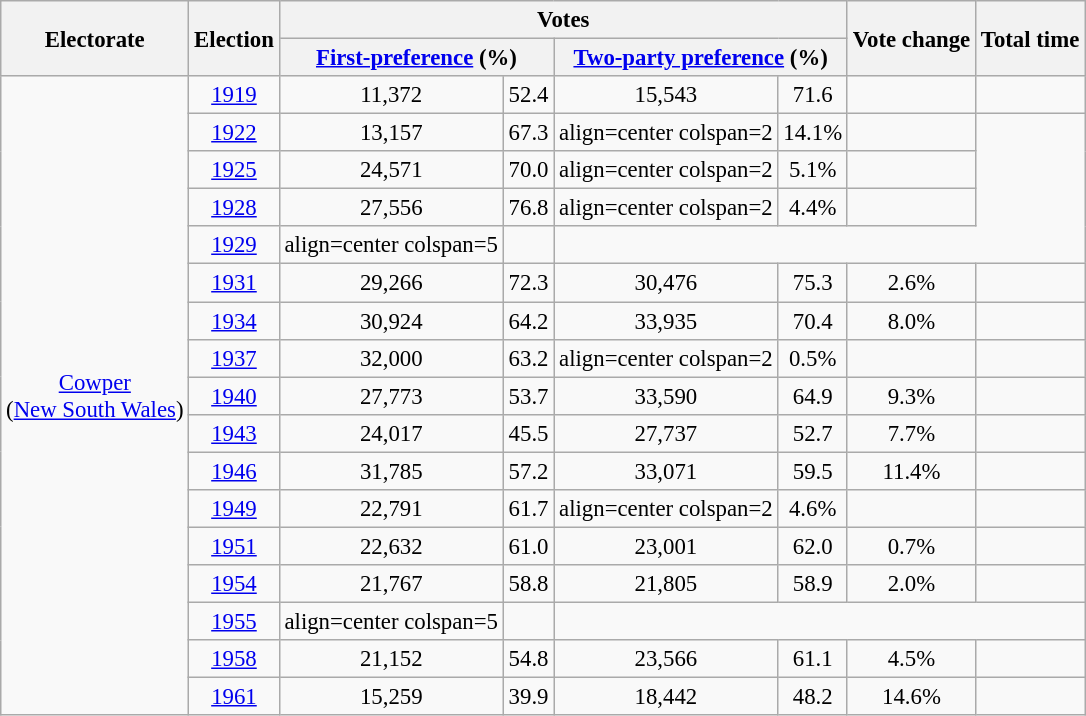<table class="wikitable" style="text-align:left; font-size:95%">
<tr>
<th rowspan=2>Electorate</th>
<th rowspan=2>Election</th>
<th colspan=4>Votes</th>
<th rowspan=2>Vote change</th>
<th rowspan=2>Total time</th>
</tr>
<tr>
<th colspan=2><a href='#'>First-preference</a> (%)</th>
<th colspan=2><a href='#'>Two-party preference</a> (%)</th>
</tr>
<tr>
<td rowspan=17 align=center><a href='#'>Cowper</a><br>(<a href='#'>New South Wales</a>)</td>
<td align=center><a href='#'>1919</a></td>
<td align=center>11,372</td>
<td align=center>52.4</td>
<td align=center>15,543</td>
<td align=center>71.6</td>
<td></td>
<td></td>
</tr>
<tr>
<td align=center><a href='#'>1922</a></td>
<td align=center>13,157</td>
<td align=center>67.3</td>
<td>align=center colspan=2 </td>
<td align=center> 14.1%</td>
<td align=center></td>
</tr>
<tr>
<td align=center><a href='#'>1925</a></td>
<td align=center>24,571</td>
<td align=center>70.0</td>
<td>align=center colspan=2 </td>
<td align=center> 5.1%</td>
<td align=center></td>
</tr>
<tr>
<td align=center><a href='#'>1928</a></td>
<td align=center>27,556</td>
<td align=center>76.8</td>
<td>align=center colspan=2 </td>
<td align=center> 4.4%</td>
<td align=center></td>
</tr>
<tr>
<td align=center><a href='#'>1929</a></td>
<td>align=center colspan=5 </td>
<td align=center></td>
</tr>
<tr>
<td align=center><a href='#'>1931</a></td>
<td align=center>29,266</td>
<td align=center>72.3</td>
<td align=center>30,476</td>
<td align=center>75.3</td>
<td align=center> 2.6%</td>
<td align=center></td>
</tr>
<tr>
<td align=center><a href='#'>1934</a></td>
<td align=center>30,924</td>
<td align=center>64.2</td>
<td align=center>33,935</td>
<td align=center>70.4</td>
<td align=center> 8.0%</td>
<td align=center></td>
</tr>
<tr>
<td align=center><a href='#'>1937</a></td>
<td align=center>32,000</td>
<td align=center>63.2</td>
<td>align=center colspan=2 </td>
<td align=center> 0.5%</td>
<td align=center></td>
</tr>
<tr>
<td align=center><a href='#'>1940</a></td>
<td align=center>27,773</td>
<td align=center>53.7</td>
<td align=center>33,590</td>
<td align=center>64.9</td>
<td align=center> 9.3%</td>
<td align=center></td>
</tr>
<tr>
<td align=center><a href='#'>1943</a></td>
<td align=center>24,017</td>
<td align=center>45.5</td>
<td align=center>27,737</td>
<td align=center>52.7</td>
<td align=center> 7.7%</td>
<td align=center></td>
</tr>
<tr>
<td align=center><a href='#'>1946</a></td>
<td align=center>31,785</td>
<td align=center>57.2</td>
<td align=center>33,071</td>
<td align=center>59.5</td>
<td align=center> 11.4%</td>
<td align=center></td>
</tr>
<tr>
<td align=center><a href='#'>1949</a></td>
<td align=center>22,791</td>
<td align=center>61.7</td>
<td>align=center colspan=2 </td>
<td align=center> 4.6%</td>
<td align=center></td>
</tr>
<tr>
<td align=center><a href='#'>1951</a></td>
<td align=center>22,632</td>
<td align=center>61.0</td>
<td align=center>23,001</td>
<td align=center>62.0</td>
<td align=center> 0.7%</td>
<td align=center></td>
</tr>
<tr>
<td align=center><a href='#'>1954</a></td>
<td align=center>21,767</td>
<td align=center>58.8</td>
<td align=center>21,805</td>
<td align=center>58.9</td>
<td align=center> 2.0%</td>
<td align=center></td>
</tr>
<tr>
<td align=center><a href='#'>1955</a></td>
<td>align=center colspan=5 </td>
<td align=center></td>
</tr>
<tr>
<td align=center><a href='#'>1958</a></td>
<td align=center>21,152</td>
<td align=center>54.8</td>
<td align=center>23,566</td>
<td align=center>61.1</td>
<td align=center> 4.5%</td>
<td align=center></td>
</tr>
<tr>
<td align=center><a href='#'>1961</a></td>
<td align=center>15,259</td>
<td align=center>39.9</td>
<td align=center>18,442</td>
<td align=center>48.2</td>
<td align=center> 14.6%</td>
<td align=center></td>
</tr>
</table>
